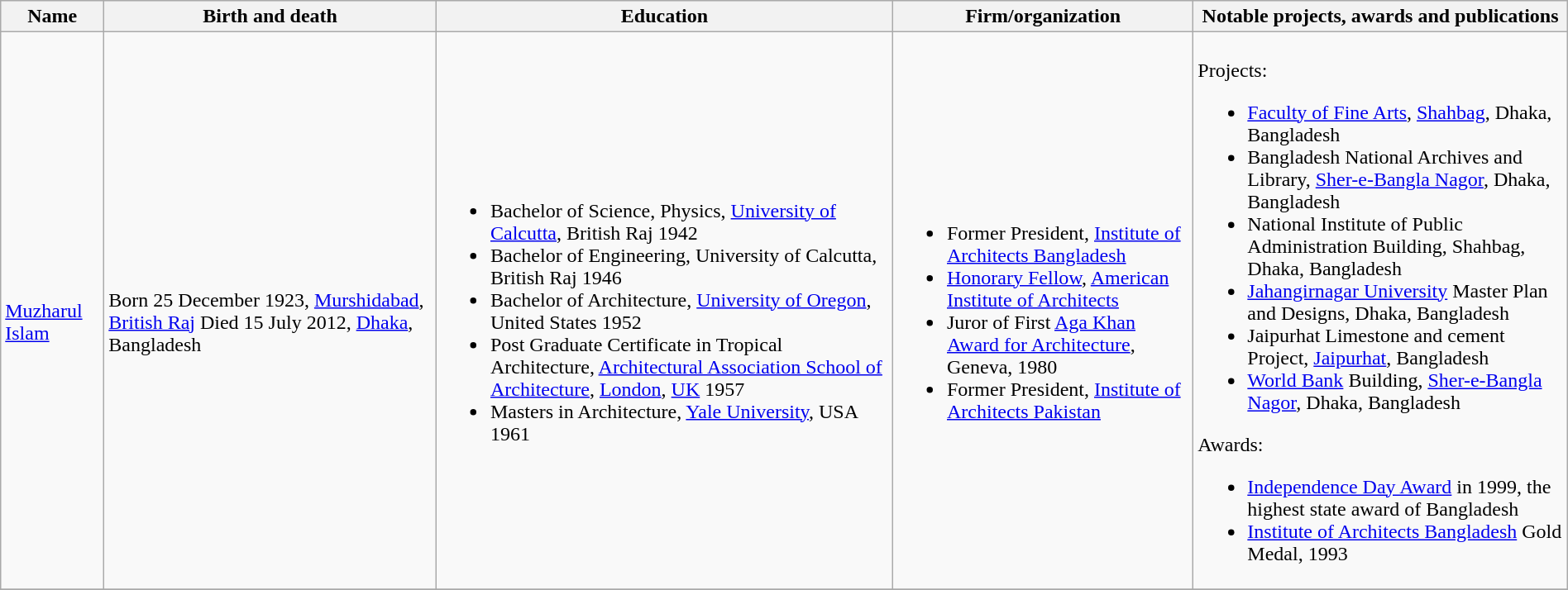<table class="wikitable" width=100%>
<tr bgcolor=#efefef>
<th>Name</th>
<th>Birth and death</th>
<th>Education</th>
<th>Firm/organization</th>
<th>Notable projects, awards and publications</th>
</tr>
<tr>
<td><br><a href='#'>Muzharul Islam</a></td>
<td><br>Born 25 December 1923, <a href='#'>Murshidabad</a>, <a href='#'>British Raj</a>
Died 15 July 2012, <a href='#'>Dhaka</a>, Bangladesh</td>
<td><br><ul><li>Bachelor of Science, Physics, <a href='#'>University of Calcutta</a>, British Raj 1942</li><li>Bachelor of Engineering, University of Calcutta, British Raj 1946</li><li>Bachelor of Architecture, <a href='#'>University of Oregon</a>, United States 1952</li><li>Post Graduate Certificate in Tropical Architecture, <a href='#'>Architectural Association School of Architecture</a>, <a href='#'>London</a>, <a href='#'>UK</a> 1957</li><li>Masters in Architecture, <a href='#'>Yale University</a>, USA 1961</li></ul></td>
<td><br><ul><li>Former President, <a href='#'>Institute of Architects Bangladesh</a></li><li><a href='#'>Honorary Fellow</a>, <a href='#'>American Institute of Architects</a></li><li>Juror of First <a href='#'>Aga Khan Award for Architecture</a>, Geneva, 1980</li><li>Former President, <a href='#'>Institute of Architects Pakistan</a></li></ul></td>
<td><br>Projects:<ul><li><a href='#'>Faculty of Fine Arts</a>, <a href='#'>Shahbag</a>, Dhaka, Bangladesh</li><li>Bangladesh National Archives and Library, <a href='#'>Sher-e-Bangla Nagor</a>, Dhaka, Bangladesh</li><li>National Institute of Public Administration Building, Shahbag, Dhaka, Bangladesh</li><li><a href='#'>Jahangirnagar University</a> Master Plan and Designs, Dhaka, Bangladesh</li><li>Jaipurhat Limestone and cement Project, <a href='#'>Jaipurhat</a>, Bangladesh</li><li><a href='#'>World Bank</a> Building, <a href='#'>Sher-e-Bangla Nagor</a>, Dhaka, Bangladesh</li></ul>Awards:<ul><li><a href='#'>Independence Day Award</a> in 1999, the highest state award of Bangladesh</li><li><a href='#'>Institute of Architects Bangladesh</a> Gold Medal, 1993</li></ul></td>
</tr>
<tr>
</tr>
</table>
